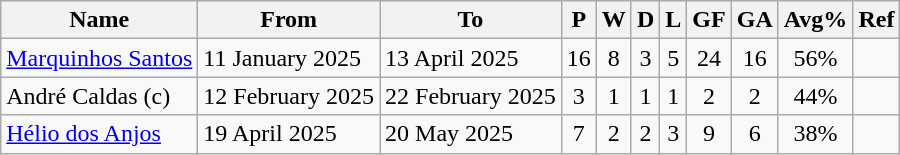<table class="wikitable sortable">
<tr>
<th>Name</th>
<th>From</th>
<th class="unsortable">To</th>
<th>P</th>
<th>W</th>
<th>D</th>
<th>L</th>
<th>GF</th>
<th>GA</th>
<th>Avg%</th>
<th>Ref</th>
</tr>
<tr>
<td align=left> <a href='#'>Marquinhos Santos</a></td>
<td align=left>11 January 2025</td>
<td align=left>13 April 2025</td>
<td align=center>16</td>
<td align=center>8</td>
<td align=center>3</td>
<td align=center>5</td>
<td align=center>24</td>
<td align=center>16</td>
<td align=center>56%</td>
<td align=center></td>
</tr>
<tr>
<td align=left> André Caldas (c)</td>
<td align=left>12 February 2025</td>
<td align=left>22 February 2025</td>
<td align=center>3</td>
<td align=center>1</td>
<td align=center>1</td>
<td align=center>1</td>
<td align=center>2</td>
<td align=center>2</td>
<td align=center>44%</td>
<td align=center></td>
</tr>
<tr>
<td align=left> <a href='#'>Hélio dos Anjos</a></td>
<td align=left>19 April 2025</td>
<td align=left>20 May 2025</td>
<td align=center>7</td>
<td align=center>2</td>
<td align=center>2</td>
<td align=center>3</td>
<td align=center>9</td>
<td align=center>6</td>
<td align=center>38%</td>
<td align=center></td>
</tr>
</table>
